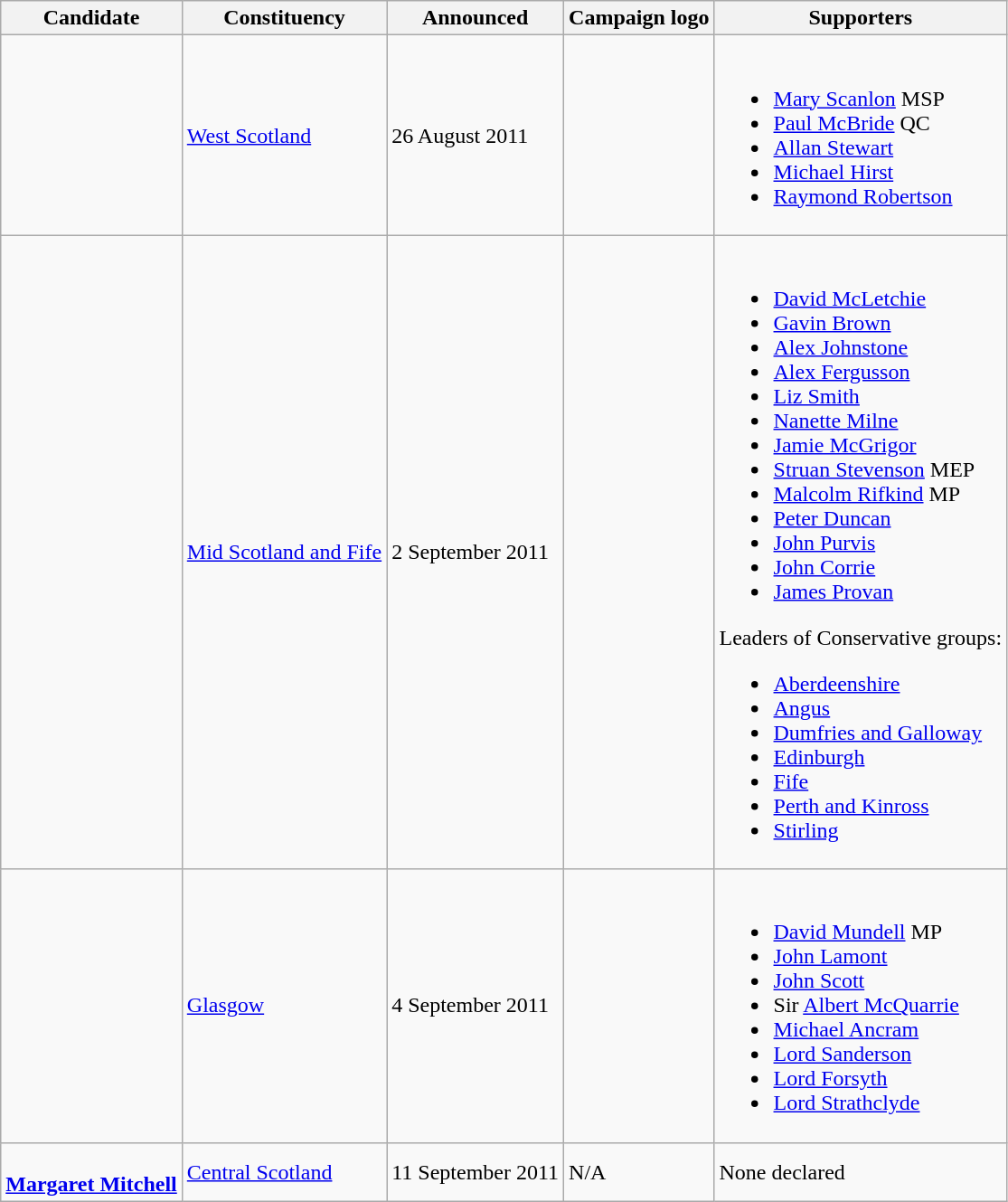<table class="wikitable sortable">
<tr>
<th>Candidate</th>
<th>Constituency</th>
<th>Announced</th>
<th>Campaign logo</th>
<th>Supporters</th>
</tr>
<tr>
<td><br><strong></strong></td>
<td><a href='#'>West Scotland</a></td>
<td>26 August 2011</td>
<td></td>
<td><br><ul><li><a href='#'>Mary Scanlon</a> MSP</li><li><a href='#'>Paul McBride</a> QC</li><li><a href='#'>Allan Stewart</a></li><li><a href='#'>Michael Hirst</a></li><li><a href='#'>Raymond Robertson</a></li></ul></td>
</tr>
<tr>
<td><br><strong></strong></td>
<td><a href='#'>Mid Scotland and Fife</a></td>
<td>2 September 2011</td>
<td></td>
<td><br><ul><li><a href='#'>David McLetchie</a></li><li><a href='#'>Gavin Brown</a></li><li><a href='#'>Alex Johnstone</a></li><li><a href='#'>Alex Fergusson</a></li><li><a href='#'>Liz Smith</a></li><li><a href='#'>Nanette Milne</a></li><li><a href='#'>Jamie McGrigor</a></li><li><a href='#'>Struan Stevenson</a> MEP</li><li><a href='#'>Malcolm Rifkind</a> MP</li><li><a href='#'>Peter Duncan</a></li><li><a href='#'>John Purvis</a></li><li><a href='#'>John Corrie</a></li><li><a href='#'>James Provan</a></li></ul>Leaders of Conservative groups:<ul><li><a href='#'>Aberdeenshire</a></li><li><a href='#'>Angus</a></li><li><a href='#'>Dumfries and Galloway</a></li><li><a href='#'>Edinburgh</a></li><li><a href='#'>Fife</a></li><li><a href='#'>Perth and Kinross</a></li><li><a href='#'>Stirling</a></li></ul></td>
</tr>
<tr>
<td><br><strong></strong></td>
<td><a href='#'>Glasgow</a></td>
<td>4 September 2011</td>
<td></td>
<td><br><ul><li><a href='#'>David Mundell</a> MP</li><li><a href='#'>John Lamont</a></li><li><a href='#'>John Scott</a></li><li>Sir <a href='#'>Albert McQuarrie</a></li><li><a href='#'>Michael Ancram</a></li><li><a href='#'>Lord Sanderson</a></li><li><a href='#'>Lord Forsyth</a></li><li><a href='#'>Lord Strathclyde</a></li></ul></td>
</tr>
<tr>
<td><br><strong><a href='#'>Margaret Mitchell</a></strong></td>
<td><a href='#'>Central Scotland</a></td>
<td>11 September 2011</td>
<td>N/A</td>
<td>None declared</td>
</tr>
</table>
